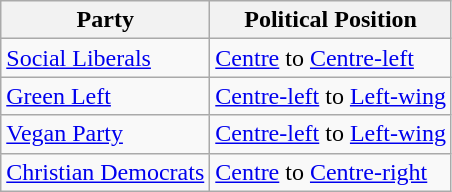<table class="wikitable mw-collapsible mw-collapsed">
<tr>
<th>Party</th>
<th>Political Position</th>
</tr>
<tr>
<td><a href='#'>Social Liberals</a></td>
<td><a href='#'>Centre</a> to <a href='#'>Centre-left</a></td>
</tr>
<tr>
<td><a href='#'>Green Left</a></td>
<td><a href='#'>Centre-left</a> to <a href='#'>Left-wing</a></td>
</tr>
<tr>
<td><a href='#'>Vegan Party</a></td>
<td><a href='#'>Centre-left</a> to <a href='#'>Left-wing</a></td>
</tr>
<tr>
<td><a href='#'>Christian Democrats</a></td>
<td><a href='#'>Centre</a> to <a href='#'>Centre-right</a></td>
</tr>
</table>
